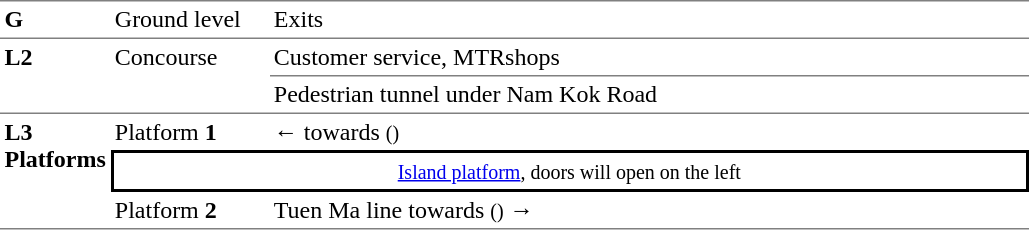<table border=0 cellspacing=0 cellpadding=3>
<tr>
<td style="border-bottom:solid 1px gray;border-top:solid 1px gray;width:50px;vertical-align:top;"><strong>G</strong></td>
<td style="border-top:solid 1px gray;border-bottom:solid 1px gray;width:100px;vertical-align:top;">Ground level</td>
<td style="border-top:solid 1px gray;border-bottom:solid 1px gray;width:500px;vertical-align:top;">Exits</td>
</tr>
<tr>
<td style="border-bottom:solid 1px gray;vertical-align:top;" rowspan=2><strong>L2</strong></td>
<td style="border-bottom:solid 1px gray;vertical-align:top;" rowspan=2>Concourse</td>
<td style="border-bottom:solid 1px gray;">Customer service, MTRshops</td>
</tr>
<tr>
<td style="border-bottom:solid 1px gray;">Pedestrian tunnel under Nam Kok Road</td>
</tr>
<tr>
<td style="border-bottom:solid 1px gray;vertical-align:top;" rowspan=4><strong>L3<br>Platforms</strong></td>
</tr>
<tr>
<td>Platform <span><strong>1</strong></span></td>
<td>←  towards  <small>()</small></td>
</tr>
<tr>
<td style="border-top:solid 2px black;border-right:solid 2px black;border-left:solid 2px black;border-bottom:solid 2px black;text-align:center;" colspan=2><small><a href='#'>Island platform</a>, doors will open on the left</small></td>
</tr>
<tr>
<td style="border-bottom:solid 1px gray;">Platform <span><strong>2</strong></span></td>
<td style="border-bottom:solid 1px gray;">  Tuen Ma line towards  <small>()</small> →</td>
</tr>
</table>
